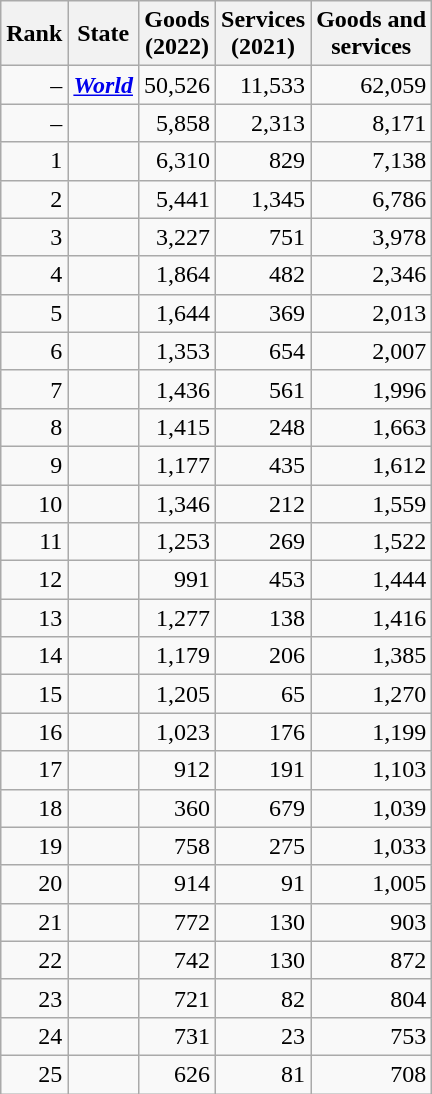<table class="wikitable sortable" style="text-align: right">
<tr>
<th data-sort-type="number">Rank</th>
<th>State</th>
<th>Goods<br>(2022)</th>
<th>Services<br>(2021)</th>
<th>Goods and<br>services</th>
</tr>
<tr>
<td>–</td>
<td align=left><strong><em><a href='#'>World</a></em></strong></td>
<td>50,526</td>
<td>11,533</td>
<td>62,059</td>
</tr>
<tr>
<td>–</td>
<td align=left><strong><em><strong></td>
<td>5,858</td>
<td>2,313</td>
<td>8,171</td>
</tr>
<tr>
<td>1</td>
<td align=left></strong><strong></td>
<td>6,310</td>
<td>829</td>
<td>7,138</td>
</tr>
<tr>
<td>2</td>
<td align=left></strong><strong></td>
<td>5,441</td>
<td>1,345</td>
<td>6,786</td>
</tr>
<tr>
<td>3</td>
<td align=left></strong><strong></td>
<td>3,227</td>
<td>751</td>
<td>3,978</td>
</tr>
<tr>
<td>4</td>
<td align=left></strong><strong></td>
<td>1,864</td>
<td>482</td>
<td>2,346</td>
</tr>
<tr>
<td>5</td>
<td align=left></strong><strong></td>
<td>1,644</td>
<td>369</td>
<td>2,013</td>
</tr>
<tr>
<td>6</td>
<td align=left></strong><strong></td>
<td>1,353</td>
<td>654</td>
<td>2,007</td>
</tr>
<tr>
<td>7</td>
<td align=left></strong><strong></td>
<td>1,436</td>
<td>561</td>
<td>1,996</td>
</tr>
<tr>
<td>8</td>
<td align=left></strong><strong></td>
<td>1,415</td>
<td>248</td>
<td>1,663</td>
</tr>
<tr>
<td>9</td>
<td align=left></strong><strong></td>
<td>1,177</td>
<td>435</td>
<td>1,612</td>
</tr>
<tr>
<td>10</td>
<td align=left></strong><strong></td>
<td>1,346</td>
<td>212</td>
<td>1,559</td>
</tr>
<tr>
<td>11</td>
<td align=left></strong><strong></td>
<td>1,253</td>
<td>269</td>
<td>1,522</td>
</tr>
<tr>
<td>12</td>
<td align=left></strong><strong></td>
<td>991</td>
<td>453</td>
<td>1,444</td>
</tr>
<tr>
<td>13</td>
<td align=left></strong><strong></td>
<td>1,277</td>
<td>138</td>
<td>1,416</td>
</tr>
<tr>
<td>14</td>
<td align=left></strong><strong></td>
<td>1,179</td>
<td>206</td>
<td>1,385</td>
</tr>
<tr>
<td>15</td>
<td align=left></strong><strong></td>
<td>1,205</td>
<td>65</td>
<td>1,270</td>
</tr>
<tr>
<td>16</td>
<td align=left></strong><strong></td>
<td>1,023</td>
<td>176</td>
<td>1,199</td>
</tr>
<tr>
<td>17</td>
<td align=left></strong><strong></td>
<td>912</td>
<td>191</td>
<td>1,103</td>
</tr>
<tr>
<td>18</td>
<td align=left></strong><strong></td>
<td>360</td>
<td>679</td>
<td>1,039</td>
</tr>
<tr>
<td>19</td>
<td align=left></strong><strong></td>
<td>758</td>
<td>275</td>
<td>1,033</td>
</tr>
<tr>
<td>20</td>
<td align=left></strong><strong></td>
<td>914</td>
<td>91</td>
<td>1,005</td>
</tr>
<tr>
<td>21</td>
<td align=left></strong><strong></td>
<td>772</td>
<td>130</td>
<td>903</td>
</tr>
<tr>
<td>22</td>
<td align=left></strong><strong></td>
<td>742</td>
<td>130</td>
<td>872</td>
</tr>
<tr>
<td>23</td>
<td align=left></strong><strong></td>
<td>721</td>
<td>82</td>
<td>804</td>
</tr>
<tr>
<td>24</td>
<td align=left></strong><strong></td>
<td>731</td>
<td>23</td>
<td>753</td>
</tr>
<tr>
<td>25</td>
<td align=left></strong><strong></td>
<td>626</td>
<td>81</td>
<td>708</td>
</tr>
</table>
